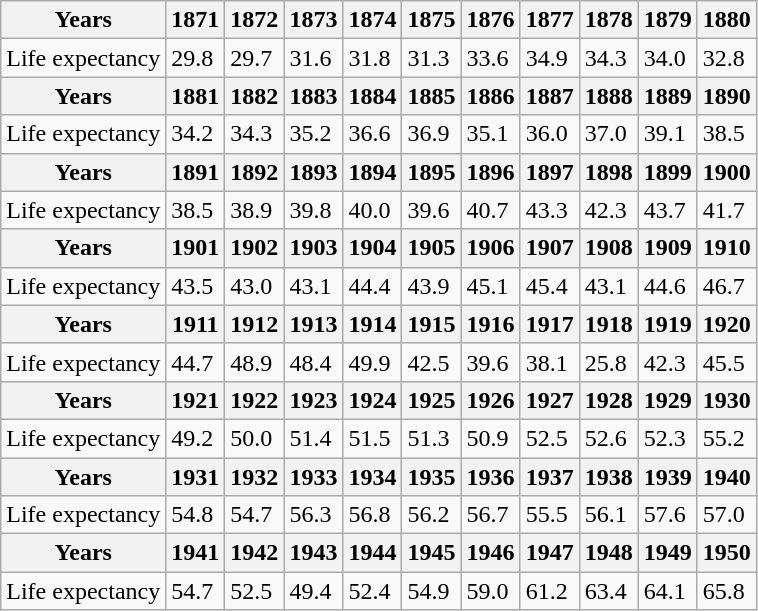<table class="wikitable">
<tr>
<th>Years</th>
<th>1871</th>
<th>1872</th>
<th>1873</th>
<th>1874</th>
<th>1875</th>
<th>1876</th>
<th>1877</th>
<th>1878</th>
<th>1879</th>
<th>1880</th>
</tr>
<tr>
<td>Life expectancy</td>
<td>29.8</td>
<td>29.7</td>
<td>31.6</td>
<td>31.8</td>
<td>31.3</td>
<td>33.6</td>
<td>34.9</td>
<td>34.3</td>
<td>34.0</td>
<td>32.8</td>
</tr>
<tr>
<th>Years</th>
<th>1881</th>
<th>1882</th>
<th>1883</th>
<th>1884</th>
<th>1885</th>
<th>1886</th>
<th>1887</th>
<th>1888</th>
<th>1889</th>
<th>1890</th>
</tr>
<tr>
<td>Life expectancy</td>
<td>34.2</td>
<td>34.3</td>
<td>35.2</td>
<td>36.6</td>
<td>36.9</td>
<td>35.1</td>
<td>36.0</td>
<td>37.0</td>
<td>39.1</td>
<td>38.5</td>
</tr>
<tr>
<th>Years</th>
<th>1891</th>
<th>1892</th>
<th>1893</th>
<th>1894</th>
<th>1895</th>
<th>1896</th>
<th>1897</th>
<th>1898</th>
<th>1899</th>
<th>1900</th>
</tr>
<tr>
<td>Life expectancy</td>
<td>38.5</td>
<td>38.9</td>
<td>39.8</td>
<td>40.0</td>
<td>39.6</td>
<td>40.7</td>
<td>43.3</td>
<td>42.3</td>
<td>43.7</td>
<td>41.7</td>
</tr>
<tr>
<th>Years</th>
<th>1901</th>
<th>1902</th>
<th>1903</th>
<th>1904</th>
<th>1905</th>
<th>1906</th>
<th>1907</th>
<th>1908</th>
<th>1909</th>
<th>1910</th>
</tr>
<tr>
<td>Life expectancy</td>
<td>43.5</td>
<td>43.0</td>
<td>43.1</td>
<td>44.4</td>
<td>43.9</td>
<td>45.1</td>
<td>45.4</td>
<td>43.1</td>
<td>44.6</td>
<td>46.7</td>
</tr>
<tr>
<th>Years</th>
<th>1911</th>
<th>1912</th>
<th>1913</th>
<th>1914</th>
<th>1915</th>
<th>1916</th>
<th>1917</th>
<th>1918</th>
<th>1919</th>
<th>1920</th>
</tr>
<tr>
<td>Life expectancy</td>
<td>44.7</td>
<td>48.9</td>
<td>48.4</td>
<td>49.9</td>
<td>42.5</td>
<td>39.6</td>
<td>38.1</td>
<td>25.8</td>
<td>42.3</td>
<td>45.5</td>
</tr>
<tr>
<th>Years</th>
<th>1921</th>
<th>1922</th>
<th>1923</th>
<th>1924</th>
<th>1925</th>
<th>1926</th>
<th>1927</th>
<th>1928</th>
<th>1929</th>
<th>1930</th>
</tr>
<tr>
<td>Life expectancy</td>
<td>49.2</td>
<td>50.0</td>
<td>51.4</td>
<td>51.5</td>
<td>51.3</td>
<td>50.9</td>
<td>52.5</td>
<td>52.6</td>
<td>52.3</td>
<td>55.2</td>
</tr>
<tr>
<th>Years</th>
<th>1931</th>
<th>1932</th>
<th>1933</th>
<th>1934</th>
<th>1935</th>
<th>1936</th>
<th>1937</th>
<th>1938</th>
<th>1939</th>
<th>1940</th>
</tr>
<tr>
<td>Life expectancy</td>
<td>54.8</td>
<td>54.7</td>
<td>56.3</td>
<td>56.8</td>
<td>56.2</td>
<td>56.7</td>
<td>55.5</td>
<td>56.1</td>
<td>57.6</td>
<td>57.0</td>
</tr>
<tr>
<th>Years</th>
<th>1941</th>
<th>1942</th>
<th>1943</th>
<th>1944</th>
<th>1945</th>
<th>1946</th>
<th>1947</th>
<th>1948</th>
<th>1949</th>
<th>1950</th>
</tr>
<tr>
<td>Life expectancy</td>
<td>54.7</td>
<td>52.5</td>
<td>49.4</td>
<td>52.4</td>
<td>54.9</td>
<td>59.0</td>
<td>61.2</td>
<td>63.4</td>
<td>64.1</td>
<td>65.8</td>
</tr>
</table>
